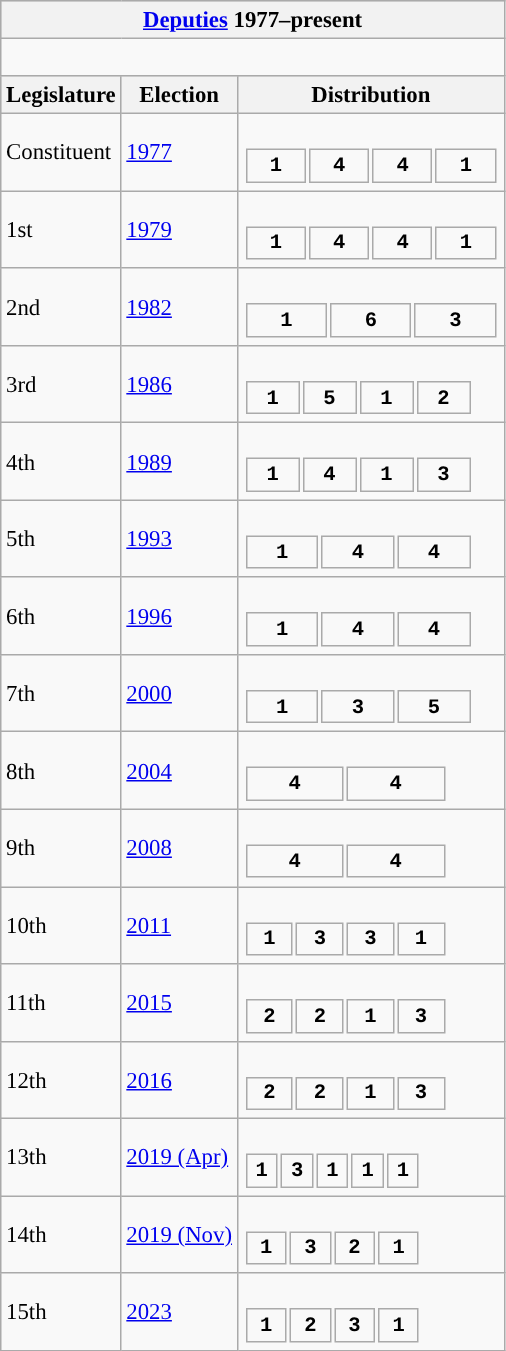<table class="wikitable" style="font-size:95%;">
<tr bgcolor="#CCCCCC">
<th colspan="3"><a href='#'>Deputies</a> 1977–present</th>
</tr>
<tr>
<td colspan="3"><br>
















</td>
</tr>
<tr bgcolor="#CCCCCC">
<th>Legislature</th>
<th>Election</th>
<th>Distribution</th>
</tr>
<tr>
<td>Constituent</td>
<td><a href='#'>1977</a></td>
<td><br><table style="width:12.5em; font-size:90%; text-align:center; font-family:Courier New;">
<tr style="font-weight:bold">
<td style="background:">1</td>
<td style="background:">4</td>
<td style="background:">4</td>
<td style="background:">1</td>
</tr>
</table>
</td>
</tr>
<tr>
<td>1st</td>
<td><a href='#'>1979</a></td>
<td><br><table style="width:12.5em; font-size:90%; text-align:center; font-family:Courier New;">
<tr style="font-weight:bold">
<td style="background:">1</td>
<td style="background:">4</td>
<td style="background:">4</td>
<td style="background:">1</td>
</tr>
</table>
</td>
</tr>
<tr>
<td>2nd</td>
<td><a href='#'>1982</a></td>
<td><br><table style="width:12.5em; font-size:90%; text-align:center; font-family:Courier New;">
<tr style="font-weight:bold">
<td style="background:">1</td>
<td style="background:">6</td>
<td style="background:">3</td>
</tr>
</table>
</td>
</tr>
<tr>
<td>3rd</td>
<td><a href='#'>1986</a></td>
<td><br><table style="width:11.25em; font-size:90%; text-align:center; font-family:Courier New;">
<tr style="font-weight:bold">
<td style="background:">1</td>
<td style="background:">5</td>
<td style="background:">1</td>
<td style="background:">2</td>
</tr>
</table>
</td>
</tr>
<tr>
<td>4th</td>
<td><a href='#'>1989</a></td>
<td><br><table style="width:11.25em; font-size:90%; text-align:center; font-family:Courier New;">
<tr style="font-weight:bold">
<td style="background:">1</td>
<td style="background:">4</td>
<td style="background:">1</td>
<td style="background:">3</td>
</tr>
</table>
</td>
</tr>
<tr>
<td>5th</td>
<td><a href='#'>1993</a></td>
<td><br><table style="width:11.25em; font-size:90%; text-align:center; font-family:Courier New;">
<tr style="font-weight:bold">
<td style="background:">1</td>
<td style="background:">4</td>
<td style="background:">4</td>
</tr>
</table>
</td>
</tr>
<tr>
<td>6th</td>
<td><a href='#'>1996</a></td>
<td><br><table style="width:11.25em; font-size:90%; text-align:center; font-family:Courier New;">
<tr style="font-weight:bold">
<td style="background:">1</td>
<td style="background:">4</td>
<td style="background:">4</td>
</tr>
</table>
</td>
</tr>
<tr>
<td>7th</td>
<td><a href='#'>2000</a></td>
<td><br><table style="width:11.25em; font-size:90%; text-align:center; font-family:Courier New;">
<tr style="font-weight:bold">
<td style="background:">1</td>
<td style="background:">3</td>
<td style="background:">5</td>
</tr>
</table>
</td>
</tr>
<tr>
<td>8th</td>
<td><a href='#'>2004</a></td>
<td><br><table style="width:10em; font-size:90%; text-align:center; font-family:Courier New;">
<tr style="font-weight:bold">
<td style="background:">4</td>
<td style="background:">4</td>
</tr>
</table>
</td>
</tr>
<tr>
<td>9th</td>
<td><a href='#'>2008</a></td>
<td><br><table style="width:10em; font-size:90%; text-align:center; font-family:Courier New;">
<tr style="font-weight:bold">
<td style="background:">4</td>
<td style="background:">4</td>
</tr>
</table>
</td>
</tr>
<tr>
<td>10th</td>
<td><a href='#'>2011</a></td>
<td><br><table style="width:10em; font-size:90%; text-align:center; font-family:Courier New;">
<tr style="font-weight:bold">
<td style="background:">1</td>
<td style="background:">3</td>
<td style="background:">3</td>
<td style="background:">1</td>
</tr>
</table>
</td>
</tr>
<tr>
<td>11th</td>
<td><a href='#'>2015</a></td>
<td><br><table style="width:10em; font-size:90%; text-align:center; font-family:Courier New;">
<tr style="font-weight:bold">
<td style="background:">2</td>
<td style="background:">2</td>
<td style="background:">1</td>
<td style="background:">3</td>
</tr>
</table>
</td>
</tr>
<tr>
<td>12th</td>
<td><a href='#'>2016</a></td>
<td><br><table style="width:10em; font-size:90%; text-align:center; font-family:Courier New;">
<tr style="font-weight:bold">
<td style="background:">2</td>
<td style="background:">2</td>
<td style="background:">1</td>
<td style="background:">3</td>
</tr>
</table>
</td>
</tr>
<tr>
<td>13th</td>
<td><a href='#'>2019 (Apr)</a></td>
<td><br><table style="width:8.75em; font-size:90%; text-align:center; font-family:Courier New;">
<tr style="font-weight:bold">
<td style="background:">1</td>
<td style="background:">3</td>
<td style="background:">1</td>
<td style="background:">1</td>
<td style="background:">1</td>
</tr>
</table>
</td>
</tr>
<tr>
<td>14th</td>
<td><a href='#'>2019 (Nov)</a></td>
<td><br><table style="width:8.75em; font-size:90%; text-align:center; font-family:Courier New;">
<tr style="font-weight:bold">
<td style="background:">1</td>
<td style="background:">3</td>
<td style="background:">2</td>
<td style="background:">1</td>
</tr>
</table>
</td>
</tr>
<tr>
<td>15th</td>
<td><a href='#'>2023</a></td>
<td><br><table style="width:8.75em; font-size:90%; text-align:center; font-family:Courier New;">
<tr style="font-weight:bold">
<td style="background:">1</td>
<td style="background:">2</td>
<td style="background:">3</td>
<td style="background:">1</td>
</tr>
</table>
</td>
</tr>
</table>
